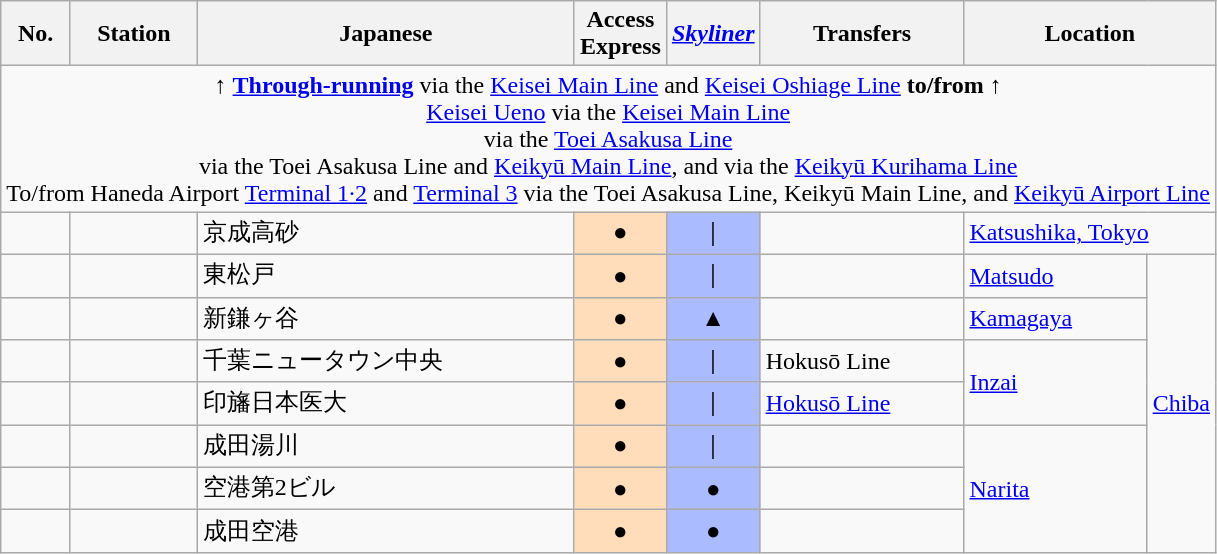<table class="wikitable" rules="all">
<tr>
<th>No.</th>
<th>Station</th>
<th>Japanese</th>
<th style="width:1em">Access<br>Express</th>
<th style="width:1em"><em><a href='#'>Skyliner</a></em></th>
<th>Transfers</th>
<th colspan="2">Location</th>
</tr>
<tr>
<td colspan="8" align="center">↑ <a href='#'><strong>Through-running</strong></a> via the  <a href='#'>Keisei Main Line</a> and  <a href='#'>Keisei Oshiage Line</a> <strong>to/from</strong> ↑<br><a href='#'>Keisei Ueno</a> via the  <a href='#'>Keisei Main Line</a><br> via the  <a href='#'>Toei Asakusa Line</a><br> via the  Toei Asakusa Line and  <a href='#'>Keikyū Main Line</a>, and  via the  <a href='#'>Keikyū Kurihama Line</a><br>To/from Haneda Airport <a href='#'>Terminal 1·2</a> and <a href='#'>Terminal 3</a> via the  Toei Asakusa Line,  Keikyū Main Line, and  <a href='#'>Keikyū Airport Line</a></td>
</tr>
<tr>
<td></td>
<td></td>
<td>京成高砂</td>
<td style="background:#fdb; text-align:center">●</td>
<td style="background:#abf; text-align:center">｜</td>
<td></td>
<td colspan="2"><a href='#'>Katsushika, Tokyo</a></td>
</tr>
<tr>
<td></td>
<td></td>
<td>東松戸</td>
<td style="background:#fdb; text-align:center">●</td>
<td style="background:#abf; text-align:center">｜</td>
<td></td>
<td><a href='#'>Matsudo</a></td>
<td rowspan="7" style="text-align:center; width:1em"><a href='#'>Chiba</a></td>
</tr>
<tr>
<td></td>
<td></td>
<td>新鎌ヶ谷</td>
<td style="background:#fdb; text-align:center">●</td>
<td style="background:#abf; text-align:center">▲</td>
<td></td>
<td><a href='#'>Kamagaya</a></td>
</tr>
<tr>
<td></td>
<td></td>
<td>千葉ニュータウン中央</td>
<td style="background:#fdb; text-align:center">●</td>
<td style="background:#abf; text-align:center">｜</td>
<td> Hokusō Line</td>
<td rowspan="2"><a href='#'>Inzai</a></td>
</tr>
<tr>
<td></td>
<td></td>
<td>印旛日本医大</td>
<td style="background:#fdb; text-align:center">●</td>
<td style="background:#abf; text-align:center">｜</td>
<td> <a href='#'>Hokusō Line</a></td>
</tr>
<tr>
<td></td>
<td></td>
<td>成田湯川</td>
<td style="background:#fdb; text-align:center">●</td>
<td style="background:#abf; text-align:center">｜</td>
<td></td>
<td rowspan="3"><a href='#'>Narita</a></td>
</tr>
<tr>
<td></td>
<td></td>
<td>空港第2ビル</td>
<td style="background:#fdb; text-align:center">●</td>
<td style="background:#abf; text-align:center">●</td>
<td style="white-space:nowrap;"></td>
</tr>
<tr>
<td></td>
<td></td>
<td>成田空港</td>
<td style="background:#fdb; text-align:center">●</td>
<td style="background:#abf; text-align:center">●</td>
<td></td>
</tr>
</table>
